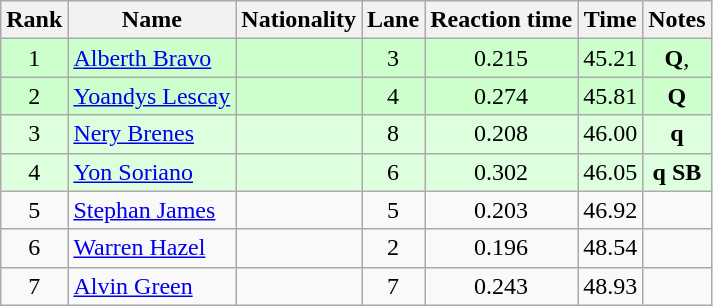<table class="wikitable sortable" style="text-align:center">
<tr>
<th>Rank</th>
<th>Name</th>
<th>Nationality</th>
<th>Lane</th>
<th>Reaction time</th>
<th>Time</th>
<th>Notes</th>
</tr>
<tr bgcolor=ccffcc>
<td>1</td>
<td align=left><a href='#'>Alberth Bravo</a></td>
<td align=left></td>
<td>3</td>
<td>0.215</td>
<td>45.21</td>
<td><strong>Q</strong>, </td>
</tr>
<tr bgcolor=ccffcc>
<td>2</td>
<td align=left><a href='#'>Yoandys Lescay</a></td>
<td align=left></td>
<td>4</td>
<td>0.274</td>
<td>45.81</td>
<td><strong>Q</strong></td>
</tr>
<tr bgcolor=ddffdd>
<td>3</td>
<td align=left><a href='#'>Nery Brenes</a></td>
<td align=left></td>
<td>8</td>
<td>0.208</td>
<td>46.00</td>
<td><strong>q</strong></td>
</tr>
<tr bgcolor=ddffdd>
<td>4</td>
<td align=left><a href='#'>Yon Soriano</a></td>
<td align=left></td>
<td>6</td>
<td>0.302</td>
<td>46.05</td>
<td><strong>q SB</strong></td>
</tr>
<tr>
<td>5</td>
<td align=left><a href='#'>Stephan James</a></td>
<td align=left></td>
<td>5</td>
<td>0.203</td>
<td>46.92</td>
<td></td>
</tr>
<tr>
<td>6</td>
<td align=left><a href='#'>Warren Hazel</a></td>
<td align=left></td>
<td>2</td>
<td>0.196</td>
<td>48.54</td>
<td></td>
</tr>
<tr>
<td>7</td>
<td align=left><a href='#'>Alvin Green</a></td>
<td align=left></td>
<td>7</td>
<td>0.243</td>
<td>48.93</td>
<td></td>
</tr>
</table>
